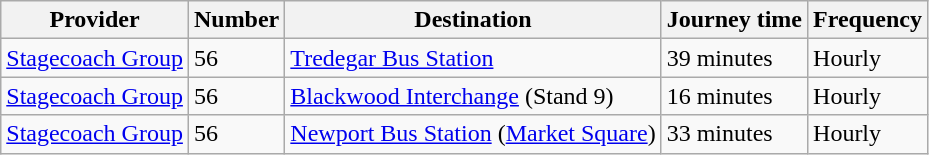<table class="wikitable">
<tr>
<th>Provider</th>
<th>Number</th>
<th>Destination</th>
<th>Journey time</th>
<th>Frequency</th>
</tr>
<tr>
<td><a href='#'>Stagecoach Group</a></td>
<td>56</td>
<td><a href='#'>Tredegar Bus Station</a></td>
<td>39 minutes</td>
<td>Hourly</td>
</tr>
<tr>
<td><a href='#'>Stagecoach Group</a></td>
<td>56</td>
<td><a href='#'>Blackwood Interchange</a> (Stand 9)</td>
<td>16 minutes</td>
<td>Hourly</td>
</tr>
<tr>
<td><a href='#'>Stagecoach Group</a></td>
<td>56</td>
<td><a href='#'>Newport Bus Station</a> (<a href='#'>Market Square</a>)</td>
<td>33 minutes</td>
<td>Hourly</td>
</tr>
</table>
